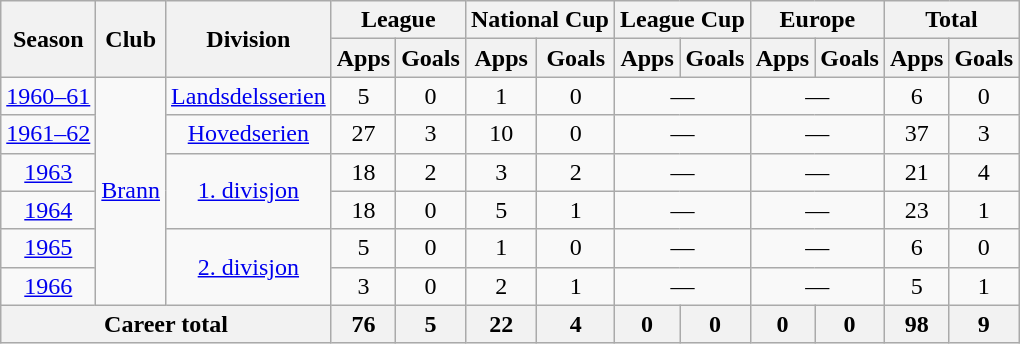<table class="wikitable" style="text-align:center">
<tr>
<th rowspan="2">Season</th>
<th rowspan="2">Club</th>
<th rowspan="2">Division</th>
<th colspan="2">League</th>
<th colspan="2">National Cup</th>
<th colspan="2">League Cup</th>
<th colspan="2">Europe</th>
<th colspan="2">Total</th>
</tr>
<tr>
<th>Apps</th>
<th>Goals</th>
<th>Apps</th>
<th>Goals</th>
<th>Apps</th>
<th>Goals</th>
<th>Apps</th>
<th>Goals</th>
<th>Apps</th>
<th>Goals</th>
</tr>
<tr>
<td><a href='#'>1960–61</a></td>
<td rowspan="6"><a href='#'>Brann</a></td>
<td rowspan="1"><a href='#'>Landsdelsserien</a></td>
<td>5</td>
<td>0</td>
<td>1</td>
<td>0</td>
<td colspan="2">—</td>
<td colspan="2">—</td>
<td>6</td>
<td>0</td>
</tr>
<tr>
<td><a href='#'>1961–62</a></td>
<td rowspan="1"><a href='#'>Hovedserien</a></td>
<td>27</td>
<td>3</td>
<td>10</td>
<td>0</td>
<td colspan="2">—</td>
<td colspan="2">—</td>
<td>37</td>
<td>3</td>
</tr>
<tr>
<td><a href='#'>1963</a></td>
<td rowspan="2"><a href='#'>1. divisjon</a></td>
<td>18</td>
<td>2</td>
<td>3</td>
<td>2</td>
<td colspan="2">—</td>
<td colspan="2">—</td>
<td>21</td>
<td>4</td>
</tr>
<tr>
<td><a href='#'>1964</a></td>
<td>18</td>
<td>0</td>
<td>5</td>
<td>1</td>
<td colspan="2">—</td>
<td colspan="2">—</td>
<td>23</td>
<td>1</td>
</tr>
<tr>
<td><a href='#'>1965</a></td>
<td rowspan="2"><a href='#'>2. divisjon</a></td>
<td>5</td>
<td>0</td>
<td>1</td>
<td>0</td>
<td colspan="2">—</td>
<td colspan="2">—</td>
<td>6</td>
<td>0</td>
</tr>
<tr>
<td><a href='#'>1966</a></td>
<td>3</td>
<td>0</td>
<td>2</td>
<td>1</td>
<td colspan="2">—</td>
<td colspan="2">—</td>
<td>5</td>
<td>1</td>
</tr>
<tr>
<th colspan="3">Career total</th>
<th>76</th>
<th>5</th>
<th>22</th>
<th>4</th>
<th>0</th>
<th>0</th>
<th>0</th>
<th>0</th>
<th>98</th>
<th>9</th>
</tr>
</table>
